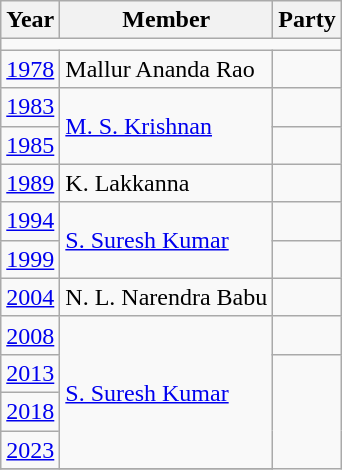<table class="wikitable sortable">
<tr>
<th>Year</th>
<th>Member</th>
<th colspan="2">Party</th>
</tr>
<tr>
<td colspan=4></td>
</tr>
<tr>
<td><a href='#'>1978</a></td>
<td>Mallur Ananda Rao</td>
<td></td>
</tr>
<tr>
<td><a href='#'>1983</a></td>
<td rowspan="2"><a href='#'>M. S. Krishnan</a></td>
<td></td>
</tr>
<tr>
<td><a href='#'>1985</a></td>
</tr>
<tr>
<td><a href='#'>1989</a></td>
<td>K. Lakkanna</td>
<td></td>
</tr>
<tr>
<td><a href='#'>1994</a></td>
<td rowspan="2"><a href='#'>S. Suresh Kumar</a></td>
<td></td>
</tr>
<tr>
<td><a href='#'>1999</a></td>
</tr>
<tr>
<td><a href='#'>2004</a></td>
<td>N. L. Narendra Babu</td>
<td></td>
</tr>
<tr>
<td><a href='#'>2008</a></td>
<td rowspan="4"><a href='#'>S. Suresh Kumar</a></td>
<td></td>
</tr>
<tr>
<td><a href='#'>2013</a></td>
</tr>
<tr>
<td><a href='#'>2018</a></td>
</tr>
<tr>
<td><a href='#'>2023</a></td>
</tr>
<tr>
</tr>
</table>
